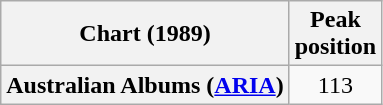<table class="wikitable plainrowheaders" style="text-align:center">
<tr>
<th scope="col">Chart (1989)</th>
<th scope="col">Peak<br>position</th>
</tr>
<tr>
<th scope="row">Australian Albums (<a href='#'>ARIA</a>)</th>
<td>113</td>
</tr>
</table>
